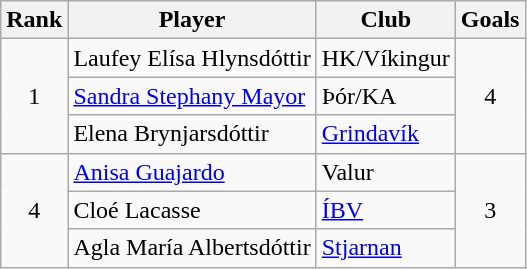<table class="wikitable sortable" style="text-align:center">
<tr>
<th>Rank</th>
<th>Player</th>
<th>Club</th>
<th>Goals</th>
</tr>
<tr>
<td rowspan="3">1</td>
<td align="left"> Laufey Elísa Hlynsdóttir</td>
<td align="left">HK/Víkingur</td>
<td rowspan="3">4</td>
</tr>
<tr>
<td align="left"> <a href='#'>Sandra Stephany Mayor</a></td>
<td align="left">Þór/KA</td>
</tr>
<tr>
<td align="left"> Elena Brynjarsdóttir</td>
<td align="left"><a href='#'>Grindavík</a></td>
</tr>
<tr>
<td rowspan="3">4</td>
<td align="left"> <a href='#'>Anisa Guajardo</a></td>
<td align="left">Valur</td>
<td rowspan="3">3</td>
</tr>
<tr>
<td align="left"> Cloé Lacasse</td>
<td align="left"><a href='#'>ÍBV</a></td>
</tr>
<tr>
<td align="left"> Agla María Albertsdóttir</td>
<td align="left"><a href='#'>Stjarnan</a></td>
</tr>
</table>
